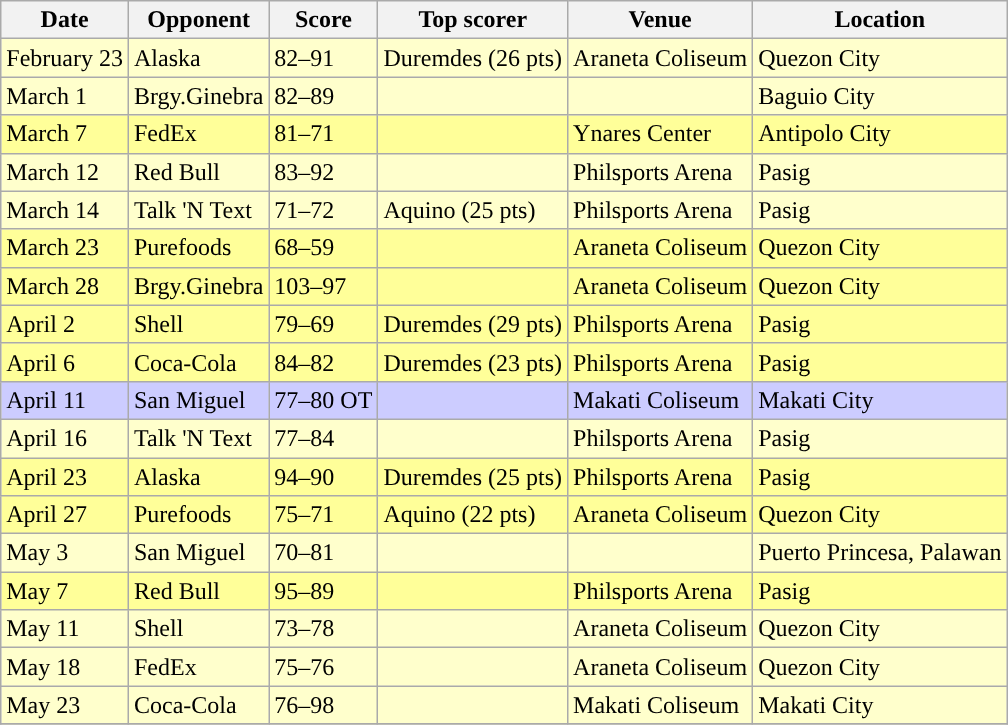<table class="wikitable sortable sortable">
<tr>
<th>Date</th>
<th>Opponent</th>
<th>Score</th>
<th>Top scorer</th>
<th>Venue</th>
<th>Location</th>
</tr>
<tr bgcolor=#FFFFCC>
<td>February 23</td>
<td>Alaska</td>
<td>82–91</td>
<td>Duremdes (26 pts)</td>
<td>Araneta Coliseum</td>
<td>Quezon City</td>
</tr>
<tr bgcolor=#FFFFCC>
<td>March 1</td>
<td>Brgy.Ginebra</td>
<td>82–89</td>
<td></td>
<td></td>
<td>Baguio City</td>
</tr>
<tr bgcolor=#FFFF99>
<td>March 7</td>
<td>FedEx</td>
<td>81–71</td>
<td></td>
<td>Ynares Center</td>
<td>Antipolo City</td>
</tr>
<tr bgcolor=#FFFFCC>
<td>March 12</td>
<td>Red Bull</td>
<td>83–92</td>
<td></td>
<td>Philsports Arena</td>
<td>Pasig</td>
</tr>
<tr bgcolor=#FFFFCC>
<td>March 14</td>
<td>Talk 'N Text</td>
<td>71–72</td>
<td>Aquino (25 pts)</td>
<td>Philsports Arena</td>
<td>Pasig</td>
</tr>
<tr bgcolor=#FFFF99>
<td>March 23</td>
<td>Purefoods</td>
<td>68–59</td>
<td></td>
<td>Araneta Coliseum</td>
<td>Quezon City</td>
</tr>
<tr bgcolor=#FFFF99>
<td>March 28</td>
<td>Brgy.Ginebra</td>
<td>103–97</td>
<td></td>
<td>Araneta Coliseum</td>
<td>Quezon City</td>
</tr>
<tr bgcolor=#FFFF99>
<td>April 2</td>
<td>Shell</td>
<td>79–69</td>
<td>Duremdes (29 pts)</td>
<td>Philsports Arena</td>
<td>Pasig</td>
</tr>
<tr bgcolor=#FFFF99>
<td>April 6</td>
<td>Coca-Cola</td>
<td>84–82</td>
<td>Duremdes (23 pts)</td>
<td>Philsports Arena</td>
<td>Pasig</td>
</tr>
<tr bgcolor=#ccccff>
<td>April 11</td>
<td>San Miguel</td>
<td>77–80 OT</td>
<td></td>
<td>Makati Coliseum</td>
<td>Makati City</td>
</tr>
<tr bgcolor=#FFFFCC>
<td>April 16</td>
<td>Talk 'N Text</td>
<td>77–84</td>
<td></td>
<td>Philsports Arena</td>
<td>Pasig</td>
</tr>
<tr bgcolor=#FFFF99>
<td>April 23</td>
<td>Alaska</td>
<td>94–90</td>
<td>Duremdes (25 pts)</td>
<td>Philsports Arena</td>
<td>Pasig</td>
</tr>
<tr bgcolor=#FFFF99>
<td>April 27</td>
<td>Purefoods</td>
<td>75–71</td>
<td>Aquino (22 pts)</td>
<td>Araneta Coliseum</td>
<td>Quezon City</td>
</tr>
<tr bgcolor=#FFFFCC>
<td>May 3</td>
<td>San Miguel</td>
<td>70–81</td>
<td></td>
<td></td>
<td>Puerto Princesa, Palawan</td>
</tr>
<tr bgcolor=#FFFF99>
<td>May 7</td>
<td>Red Bull</td>
<td>95–89</td>
<td></td>
<td>Philsports Arena</td>
<td>Pasig</td>
</tr>
<tr bgcolor=#FFFFCC>
<td>May 11</td>
<td>Shell</td>
<td>73–78</td>
<td></td>
<td>Araneta Coliseum</td>
<td>Quezon City</td>
</tr>
<tr bgcolor=#FFFFCC>
<td>May 18</td>
<td>FedEx</td>
<td>75–76</td>
<td></td>
<td>Araneta Coliseum</td>
<td>Quezon City</td>
</tr>
<tr bgcolor=#FFFFCC>
<td>May 23</td>
<td>Coca-Cola</td>
<td>76–98</td>
<td></td>
<td>Makati Coliseum</td>
<td>Makati City</td>
</tr>
<tr>
</tr>
</table>
